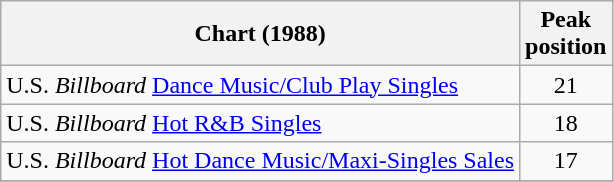<table class="wikitable">
<tr>
<th align="left">Chart (1988)</th>
<th align="center">Peak<br>position</th>
</tr>
<tr>
<td align="left">U.S. <em>Billboard</em> <a href='#'>Dance Music/Club Play Singles</a></td>
<td align="center">21</td>
</tr>
<tr>
<td align="left">U.S. <em>Billboard</em> <a href='#'>Hot R&B Singles</a></td>
<td align="center">18</td>
</tr>
<tr>
<td align="left">U.S. <em>Billboard</em> <a href='#'>Hot Dance Music/Maxi-Singles Sales</a></td>
<td align="center">17</td>
</tr>
<tr>
</tr>
</table>
